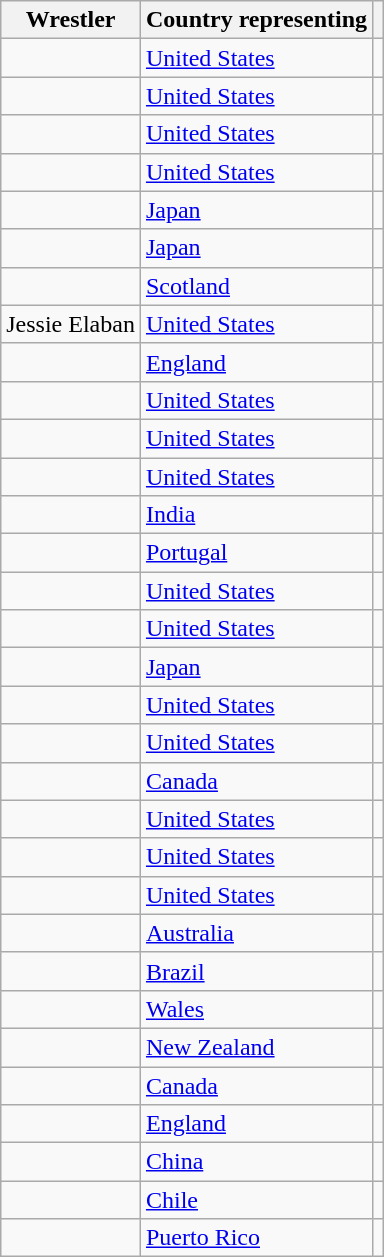<table class="wikitable sortable">
<tr>
<th>Wrestler</th>
<th>Country representing</th>
<th class="unsortable"></th>
</tr>
<tr>
<td></td>
<td> <a href='#'>United States</a></td>
<td></td>
</tr>
<tr>
<td></td>
<td> <a href='#'>United States</a></td>
<td></td>
</tr>
<tr>
<td></td>
<td> <a href='#'>United States</a></td>
<td></td>
</tr>
<tr>
<td></td>
<td> <a href='#'>United States</a></td>
<td></td>
</tr>
<tr>
<td></td>
<td> <a href='#'>Japan</a></td>
<td></td>
</tr>
<tr>
<td></td>
<td> <a href='#'>Japan</a></td>
<td></td>
</tr>
<tr>
<td></td>
<td> <a href='#'>Scotland</a></td>
<td></td>
</tr>
<tr>
<td>Jessie Elaban</td>
<td> <a href='#'>United States</a></td>
<td></td>
</tr>
<tr>
<td></td>
<td> <a href='#'>England</a></td>
<td></td>
</tr>
<tr>
<td></td>
<td> <a href='#'>United States</a></td>
<td></td>
</tr>
<tr>
<td></td>
<td> <a href='#'>United States</a></td>
<td></td>
</tr>
<tr>
<td></td>
<td> <a href='#'>United States</a></td>
<td></td>
</tr>
<tr>
<td></td>
<td> <a href='#'>India</a></td>
<td></td>
</tr>
<tr>
<td></td>
<td> <a href='#'>Portugal</a></td>
<td></td>
</tr>
<tr>
<td></td>
<td> <a href='#'>United States</a></td>
<td></td>
</tr>
<tr>
<td></td>
<td> <a href='#'>United States</a></td>
<td></td>
</tr>
<tr>
<td></td>
<td> <a href='#'>Japan</a></td>
<td></td>
</tr>
<tr>
<td></td>
<td> <a href='#'>United States</a></td>
<td></td>
</tr>
<tr>
<td></td>
<td> <a href='#'>United States</a></td>
<td></td>
</tr>
<tr>
<td></td>
<td> <a href='#'>Canada</a></td>
<td></td>
</tr>
<tr>
<td></td>
<td> <a href='#'>United States</a></td>
<td></td>
</tr>
<tr>
<td></td>
<td> <a href='#'>United States</a></td>
<td></td>
</tr>
<tr>
<td></td>
<td> <a href='#'>United States</a></td>
<td></td>
</tr>
<tr>
<td></td>
<td> <a href='#'>Australia</a></td>
<td></td>
</tr>
<tr>
<td></td>
<td> <a href='#'>Brazil</a></td>
<td></td>
</tr>
<tr>
<td></td>
<td> <a href='#'>Wales</a></td>
<td></td>
</tr>
<tr>
<td><strong></strong></td>
<td> <a href='#'>New Zealand</a></td>
<td></td>
</tr>
<tr>
<td></td>
<td> <a href='#'>Canada</a></td>
<td></td>
</tr>
<tr>
<td></td>
<td> <a href='#'>England</a></td>
<td></td>
</tr>
<tr>
<td></td>
<td> <a href='#'>China</a></td>
<td></td>
</tr>
<tr>
<td></td>
<td> <a href='#'>Chile</a></td>
<td></td>
</tr>
<tr>
<td></td>
<td> <a href='#'>Puerto Rico</a></td>
<td></td>
</tr>
</table>
